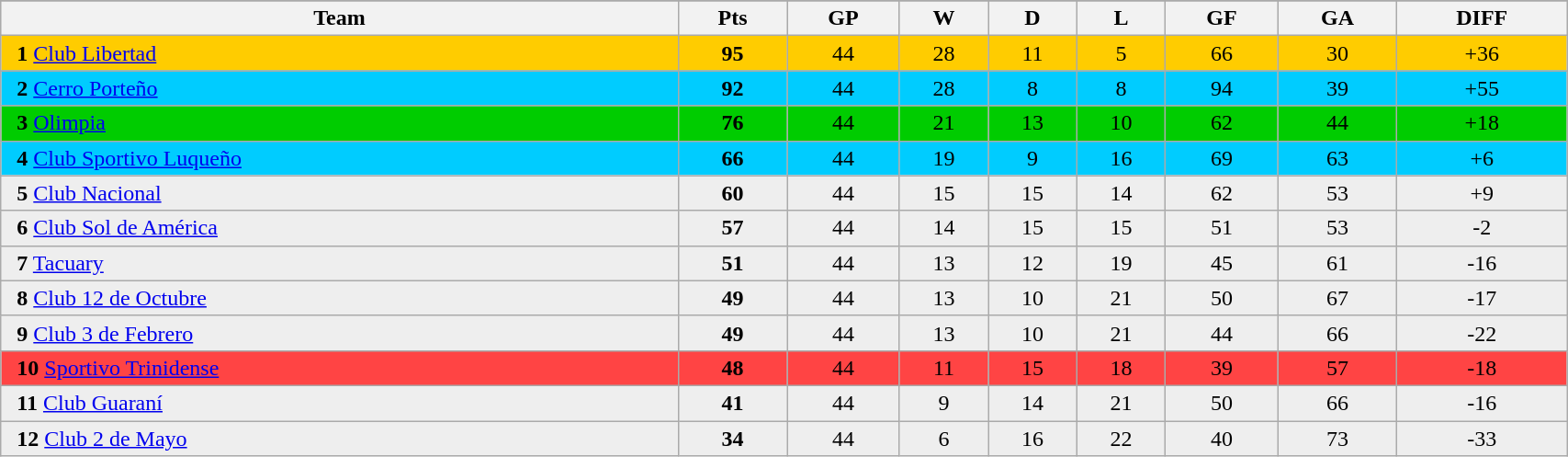<table class="wikitable" width=90%>
<tr style="background:#dddddd;">
</tr>
<tr style="background:#dddddd;">
<th>Team</th>
<th>Pts</th>
<th>GP</th>
<th>W</th>
<th>D</th>
<th>L</th>
<th>GF</th>
<th>GA</th>
<th>DIFF</th>
</tr>
<tr align=center style="background:#ffcc00;">
<td align=left>  <strong>1</strong> <a href='#'>Club Libertad</a></td>
<td><strong>95</strong></td>
<td>44</td>
<td>28</td>
<td>11</td>
<td>5</td>
<td>66</td>
<td>30</td>
<td>+36</td>
</tr>
<tr align=center style="background:#00ccff;">
<td align=left>  <strong>2</strong> <a href='#'>Cerro Porteño</a></td>
<td><strong>92</strong></td>
<td>44</td>
<td>28</td>
<td>8</td>
<td>8</td>
<td>94</td>
<td>39</td>
<td>+55</td>
</tr>
<tr align=center style="background:#00cc00;">
<td align=left>  <strong>3</strong> <a href='#'>Olimpia</a></td>
<td><strong>76</strong></td>
<td>44</td>
<td>21</td>
<td>13</td>
<td>10</td>
<td>62</td>
<td>44</td>
<td>+18</td>
</tr>
<tr align=center style="background:#00ccff;">
<td align=left>  <strong>4</strong> <a href='#'>Club Sportivo Luqueño</a></td>
<td><strong>66</strong></td>
<td>44</td>
<td>19</td>
<td>9</td>
<td>16</td>
<td>69</td>
<td>63</td>
<td>+6</td>
</tr>
<tr align=center style="background:#eeeeee;">
<td align=left>  <strong>5</strong> <a href='#'>Club Nacional</a></td>
<td><strong>60</strong></td>
<td>44</td>
<td>15</td>
<td>15</td>
<td>14</td>
<td>62</td>
<td>53</td>
<td>+9</td>
</tr>
<tr align=center style="background:#eeeeee;">
<td align=left>  <strong>6</strong> <a href='#'>Club Sol de América</a></td>
<td><strong>57</strong></td>
<td>44</td>
<td>14</td>
<td>15</td>
<td>15</td>
<td>51</td>
<td>53</td>
<td>-2</td>
</tr>
<tr align=center style="background:#eeeeee;">
<td align=left>  <strong>7</strong> <a href='#'>Tacuary</a></td>
<td><strong>51</strong></td>
<td>44</td>
<td>13</td>
<td>12</td>
<td>19</td>
<td>45</td>
<td>61</td>
<td>-16</td>
</tr>
<tr align=center style="background:#eeeeee;">
<td align=left>  <strong>8</strong> <a href='#'>Club 12 de Octubre</a></td>
<td><strong>49</strong></td>
<td>44</td>
<td>13</td>
<td>10</td>
<td>21</td>
<td>50</td>
<td>67</td>
<td>-17</td>
</tr>
<tr align=center style="background:#eeeeee;">
<td align=left>  <strong>9</strong> <a href='#'>Club 3 de Febrero</a></td>
<td><strong>49</strong></td>
<td>44</td>
<td>13</td>
<td>10</td>
<td>21</td>
<td>44</td>
<td>66</td>
<td>-22</td>
</tr>
<tr align=center style="background:#ff4444;">
<td align=left>  <strong>10</strong> <a href='#'>Sportivo Trinidense</a></td>
<td><strong>48</strong></td>
<td>44</td>
<td>11</td>
<td>15</td>
<td>18</td>
<td>39</td>
<td>57</td>
<td>-18</td>
</tr>
<tr align=center style="background:#eeeeee;">
<td align=left>  <strong>11</strong> <a href='#'>Club Guaraní</a></td>
<td><strong>41</strong></td>
<td>44</td>
<td>9</td>
<td>14</td>
<td>21</td>
<td>50</td>
<td>66</td>
<td>-16</td>
</tr>
<tr align=center style="background:#eeeeee;">
<td align=left>  <strong>12</strong> <a href='#'>Club 2 de Mayo</a></td>
<td><strong>34</strong></td>
<td>44</td>
<td>6</td>
<td>16</td>
<td>22</td>
<td>40</td>
<td>73</td>
<td>-33</td>
</tr>
</table>
